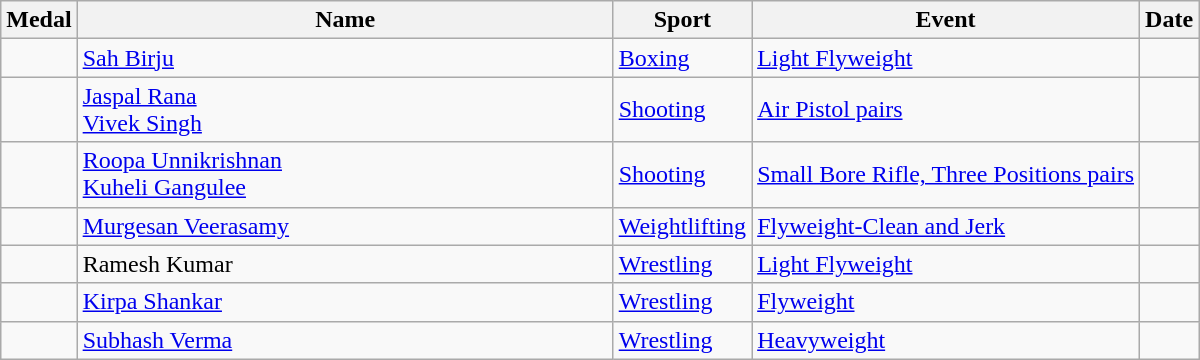<table class="wikitable sortable">
<tr>
<th>Medal</th>
<th width=350px>Name</th>
<th>Sport</th>
<th>Event</th>
<th>Date</th>
</tr>
<tr>
<td></td>
<td><a href='#'>Sah Birju</a></td>
<td><a href='#'>Boxing</a></td>
<td><a href='#'>Light Flyweight</a></td>
<td></td>
</tr>
<tr>
<td></td>
<td><a href='#'>Jaspal Rana</a><br><a href='#'>Vivek Singh</a></td>
<td><a href='#'>Shooting</a></td>
<td><a href='#'>Air Pistol pairs</a></td>
<td></td>
</tr>
<tr>
<td></td>
<td><a href='#'>Roopa Unnikrishnan</a><br><a href='#'>Kuheli Gangulee</a></td>
<td><a href='#'>Shooting</a></td>
<td><a href='#'>Small Bore Rifle, Three Positions pairs</a></td>
<td></td>
</tr>
<tr>
<td></td>
<td><a href='#'>Murgesan Veerasamy</a></td>
<td><a href='#'>Weightlifting</a></td>
<td><a href='#'>Flyweight-Clean and Jerk</a></td>
<td></td>
</tr>
<tr>
<td></td>
<td>Ramesh Kumar</td>
<td><a href='#'>Wrestling</a></td>
<td><a href='#'>Light Flyweight</a></td>
<td></td>
</tr>
<tr>
<td></td>
<td><a href='#'>Kirpa Shankar</a></td>
<td><a href='#'>Wrestling</a></td>
<td><a href='#'>Flyweight</a></td>
<td></td>
</tr>
<tr>
<td></td>
<td><a href='#'>Subhash Verma</a></td>
<td><a href='#'>Wrestling</a></td>
<td><a href='#'>Heavyweight</a></td>
<td></td>
</tr>
</table>
